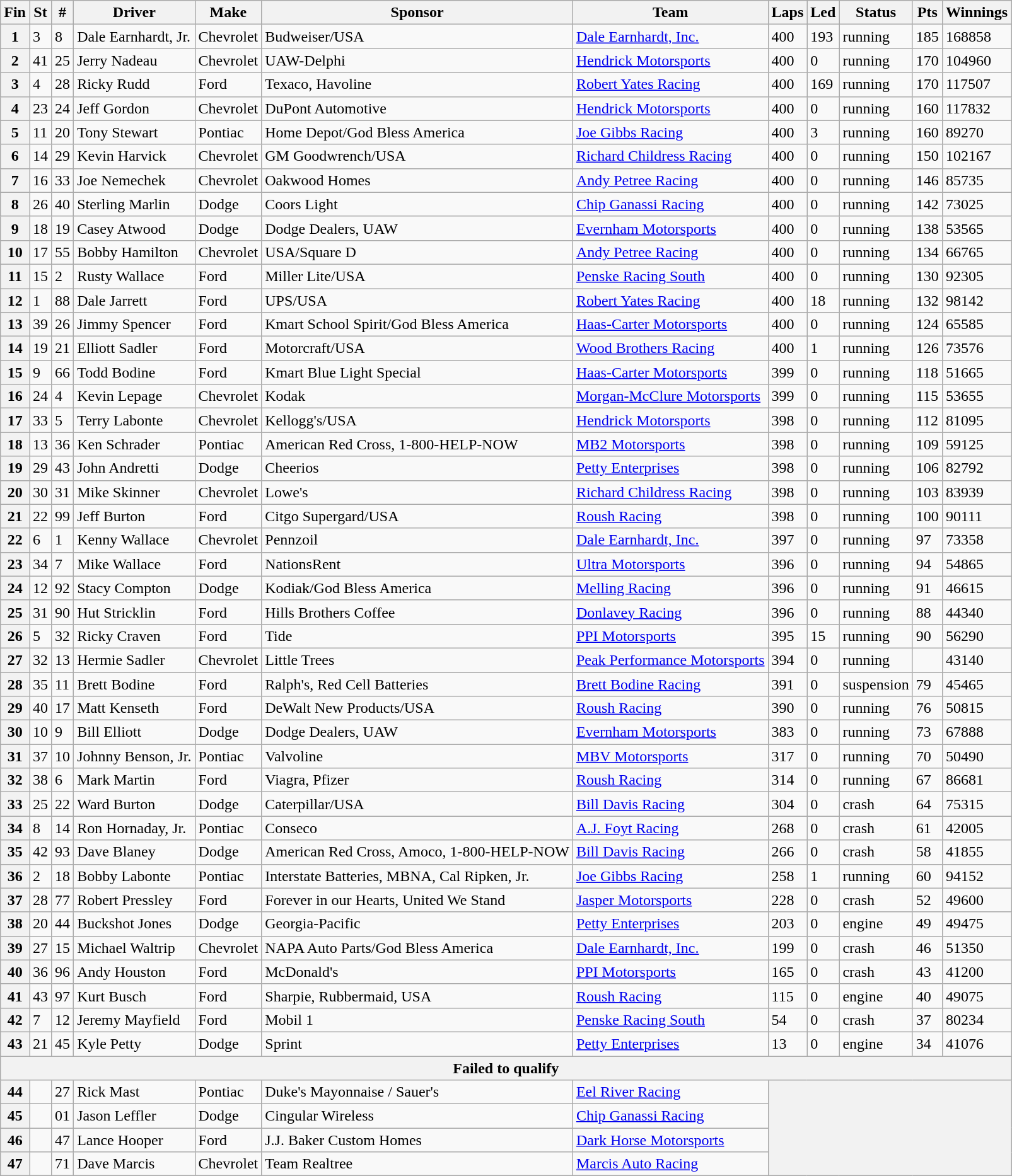<table class="wikitable sortable">
<tr>
<th>Fin</th>
<th>St</th>
<th>#</th>
<th>Driver</th>
<th>Make</th>
<th>Sponsor</th>
<th>Team</th>
<th>Laps</th>
<th>Led</th>
<th>Status</th>
<th>Pts</th>
<th>Winnings</th>
</tr>
<tr>
<th>1</th>
<td>3</td>
<td>8</td>
<td>Dale Earnhardt, Jr.</td>
<td>Chevrolet</td>
<td>Budweiser/USA</td>
<td><a href='#'>Dale Earnhardt, Inc.</a></td>
<td>400</td>
<td>193</td>
<td>running</td>
<td>185</td>
<td>168858</td>
</tr>
<tr>
<th>2</th>
<td>41</td>
<td>25</td>
<td>Jerry Nadeau</td>
<td>Chevrolet</td>
<td>UAW-Delphi</td>
<td><a href='#'>Hendrick Motorsports</a></td>
<td>400</td>
<td>0</td>
<td>running</td>
<td>170</td>
<td>104960</td>
</tr>
<tr>
<th>3</th>
<td>4</td>
<td>28</td>
<td>Ricky Rudd</td>
<td>Ford</td>
<td>Texaco, Havoline</td>
<td><a href='#'>Robert Yates Racing</a></td>
<td>400</td>
<td>169</td>
<td>running</td>
<td>170</td>
<td>117507</td>
</tr>
<tr>
<th>4</th>
<td>23</td>
<td>24</td>
<td>Jeff Gordon</td>
<td>Chevrolet</td>
<td>DuPont Automotive</td>
<td><a href='#'>Hendrick Motorsports</a></td>
<td>400</td>
<td>0</td>
<td>running</td>
<td>160</td>
<td>117832</td>
</tr>
<tr>
<th>5</th>
<td>11</td>
<td>20</td>
<td>Tony Stewart</td>
<td>Pontiac</td>
<td>Home Depot/God Bless America</td>
<td><a href='#'>Joe Gibbs Racing</a></td>
<td>400</td>
<td>3</td>
<td>running</td>
<td>160</td>
<td>89270</td>
</tr>
<tr>
<th>6</th>
<td>14</td>
<td>29</td>
<td>Kevin Harvick</td>
<td>Chevrolet</td>
<td>GM Goodwrench/USA</td>
<td><a href='#'>Richard Childress Racing</a></td>
<td>400</td>
<td>0</td>
<td>running</td>
<td>150</td>
<td>102167</td>
</tr>
<tr>
<th>7</th>
<td>16</td>
<td>33</td>
<td>Joe Nemechek</td>
<td>Chevrolet</td>
<td>Oakwood Homes</td>
<td><a href='#'>Andy Petree Racing</a></td>
<td>400</td>
<td>0</td>
<td>running</td>
<td>146</td>
<td>85735</td>
</tr>
<tr>
<th>8</th>
<td>26</td>
<td>40</td>
<td>Sterling Marlin</td>
<td>Dodge</td>
<td>Coors Light</td>
<td><a href='#'>Chip Ganassi Racing</a></td>
<td>400</td>
<td>0</td>
<td>running</td>
<td>142</td>
<td>73025</td>
</tr>
<tr>
<th>9</th>
<td>18</td>
<td>19</td>
<td>Casey Atwood</td>
<td>Dodge</td>
<td>Dodge Dealers, UAW</td>
<td><a href='#'>Evernham Motorsports</a></td>
<td>400</td>
<td>0</td>
<td>running</td>
<td>138</td>
<td>53565</td>
</tr>
<tr>
<th>10</th>
<td>17</td>
<td>55</td>
<td>Bobby Hamilton</td>
<td>Chevrolet</td>
<td>USA/Square D</td>
<td><a href='#'>Andy Petree Racing</a></td>
<td>400</td>
<td>0</td>
<td>running</td>
<td>134</td>
<td>66765</td>
</tr>
<tr>
<th>11</th>
<td>15</td>
<td>2</td>
<td>Rusty Wallace</td>
<td>Ford</td>
<td>Miller Lite/USA</td>
<td><a href='#'>Penske Racing South</a></td>
<td>400</td>
<td>0</td>
<td>running</td>
<td>130</td>
<td>92305</td>
</tr>
<tr>
<th>12</th>
<td>1</td>
<td>88</td>
<td>Dale Jarrett</td>
<td>Ford</td>
<td>UPS/USA</td>
<td><a href='#'>Robert Yates Racing</a></td>
<td>400</td>
<td>18</td>
<td>running</td>
<td>132</td>
<td>98142</td>
</tr>
<tr>
<th>13</th>
<td>39</td>
<td>26</td>
<td>Jimmy Spencer</td>
<td>Ford</td>
<td>Kmart School Spirit/God Bless America</td>
<td><a href='#'>Haas-Carter Motorsports</a></td>
<td>400</td>
<td>0</td>
<td>running</td>
<td>124</td>
<td>65585</td>
</tr>
<tr>
<th>14</th>
<td>19</td>
<td>21</td>
<td>Elliott Sadler</td>
<td>Ford</td>
<td>Motorcraft/USA</td>
<td><a href='#'>Wood Brothers Racing</a></td>
<td>400</td>
<td>1</td>
<td>running</td>
<td>126</td>
<td>73576</td>
</tr>
<tr>
<th>15</th>
<td>9</td>
<td>66</td>
<td>Todd Bodine</td>
<td>Ford</td>
<td>Kmart Blue Light Special</td>
<td><a href='#'>Haas-Carter Motorsports</a></td>
<td>399</td>
<td>0</td>
<td>running</td>
<td>118</td>
<td>51665</td>
</tr>
<tr>
<th>16</th>
<td>24</td>
<td>4</td>
<td>Kevin Lepage</td>
<td>Chevrolet</td>
<td>Kodak</td>
<td><a href='#'>Morgan-McClure Motorsports</a></td>
<td>399</td>
<td>0</td>
<td>running</td>
<td>115</td>
<td>53655</td>
</tr>
<tr>
<th>17</th>
<td>33</td>
<td>5</td>
<td>Terry Labonte</td>
<td>Chevrolet</td>
<td>Kellogg's/USA</td>
<td><a href='#'>Hendrick Motorsports</a></td>
<td>398</td>
<td>0</td>
<td>running</td>
<td>112</td>
<td>81095</td>
</tr>
<tr>
<th>18</th>
<td>13</td>
<td>36</td>
<td>Ken Schrader</td>
<td>Pontiac</td>
<td>American Red Cross, 1-800-HELP-NOW</td>
<td><a href='#'>MB2 Motorsports</a></td>
<td>398</td>
<td>0</td>
<td>running</td>
<td>109</td>
<td>59125</td>
</tr>
<tr>
<th>19</th>
<td>29</td>
<td>43</td>
<td>John Andretti</td>
<td>Dodge</td>
<td>Cheerios</td>
<td><a href='#'>Petty Enterprises</a></td>
<td>398</td>
<td>0</td>
<td>running</td>
<td>106</td>
<td>82792</td>
</tr>
<tr>
<th>20</th>
<td>30</td>
<td>31</td>
<td>Mike Skinner</td>
<td>Chevrolet</td>
<td>Lowe's</td>
<td><a href='#'>Richard Childress Racing</a></td>
<td>398</td>
<td>0</td>
<td>running</td>
<td>103</td>
<td>83939</td>
</tr>
<tr>
<th>21</th>
<td>22</td>
<td>99</td>
<td>Jeff Burton</td>
<td>Ford</td>
<td>Citgo Supergard/USA</td>
<td><a href='#'>Roush Racing</a></td>
<td>398</td>
<td>0</td>
<td>running</td>
<td>100</td>
<td>90111</td>
</tr>
<tr>
<th>22</th>
<td>6</td>
<td>1</td>
<td>Kenny Wallace</td>
<td>Chevrolet</td>
<td>Pennzoil</td>
<td><a href='#'>Dale Earnhardt, Inc.</a></td>
<td>397</td>
<td>0</td>
<td>running</td>
<td>97</td>
<td>73358</td>
</tr>
<tr>
<th>23</th>
<td>34</td>
<td>7</td>
<td>Mike Wallace</td>
<td>Ford</td>
<td>NationsRent</td>
<td><a href='#'>Ultra Motorsports</a></td>
<td>396</td>
<td>0</td>
<td>running</td>
<td>94</td>
<td>54865</td>
</tr>
<tr>
<th>24</th>
<td>12</td>
<td>92</td>
<td>Stacy Compton</td>
<td>Dodge</td>
<td>Kodiak/God Bless America</td>
<td><a href='#'>Melling Racing</a></td>
<td>396</td>
<td>0</td>
<td>running</td>
<td>91</td>
<td>46615</td>
</tr>
<tr>
<th>25</th>
<td>31</td>
<td>90</td>
<td>Hut Stricklin</td>
<td>Ford</td>
<td>Hills Brothers Coffee</td>
<td><a href='#'>Donlavey Racing</a></td>
<td>396</td>
<td>0</td>
<td>running</td>
<td>88</td>
<td>44340</td>
</tr>
<tr>
<th>26</th>
<td>5</td>
<td>32</td>
<td>Ricky Craven</td>
<td>Ford</td>
<td>Tide</td>
<td><a href='#'>PPI Motorsports</a></td>
<td>395</td>
<td>15</td>
<td>running</td>
<td>90</td>
<td>56290</td>
</tr>
<tr>
<th>27</th>
<td>32</td>
<td>13</td>
<td>Hermie Sadler</td>
<td>Chevrolet</td>
<td>Little Trees</td>
<td><a href='#'>Peak Performance Motorsports</a></td>
<td>394</td>
<td>0</td>
<td>running</td>
<td></td>
<td>43140</td>
</tr>
<tr>
<th>28</th>
<td>35</td>
<td>11</td>
<td>Brett Bodine</td>
<td>Ford</td>
<td>Ralph's, Red Cell Batteries</td>
<td><a href='#'>Brett Bodine Racing</a></td>
<td>391</td>
<td>0</td>
<td>suspension</td>
<td>79</td>
<td>45465</td>
</tr>
<tr>
<th>29</th>
<td>40</td>
<td>17</td>
<td>Matt Kenseth</td>
<td>Ford</td>
<td>DeWalt New Products/USA</td>
<td><a href='#'>Roush Racing</a></td>
<td>390</td>
<td>0</td>
<td>running</td>
<td>76</td>
<td>50815</td>
</tr>
<tr>
<th>30</th>
<td>10</td>
<td>9</td>
<td>Bill Elliott</td>
<td>Dodge</td>
<td>Dodge Dealers, UAW</td>
<td><a href='#'>Evernham Motorsports</a></td>
<td>383</td>
<td>0</td>
<td>running</td>
<td>73</td>
<td>67888</td>
</tr>
<tr>
<th>31</th>
<td>37</td>
<td>10</td>
<td>Johnny Benson, Jr.</td>
<td>Pontiac</td>
<td>Valvoline</td>
<td><a href='#'>MBV Motorsports</a></td>
<td>317</td>
<td>0</td>
<td>running</td>
<td>70</td>
<td>50490</td>
</tr>
<tr>
<th>32</th>
<td>38</td>
<td>6</td>
<td>Mark Martin</td>
<td>Ford</td>
<td>Viagra, Pfizer</td>
<td><a href='#'>Roush Racing</a></td>
<td>314</td>
<td>0</td>
<td>running</td>
<td>67</td>
<td>86681</td>
</tr>
<tr>
<th>33</th>
<td>25</td>
<td>22</td>
<td>Ward Burton</td>
<td>Dodge</td>
<td>Caterpillar/USA</td>
<td><a href='#'>Bill Davis Racing</a></td>
<td>304</td>
<td>0</td>
<td>crash</td>
<td>64</td>
<td>75315</td>
</tr>
<tr>
<th>34</th>
<td>8</td>
<td>14</td>
<td>Ron Hornaday, Jr.</td>
<td>Pontiac</td>
<td>Conseco</td>
<td><a href='#'>A.J. Foyt Racing</a></td>
<td>268</td>
<td>0</td>
<td>crash</td>
<td>61</td>
<td>42005</td>
</tr>
<tr>
<th>35</th>
<td>42</td>
<td>93</td>
<td>Dave Blaney</td>
<td>Dodge</td>
<td>American Red Cross, Amoco, 1-800-HELP-NOW</td>
<td><a href='#'>Bill Davis Racing</a></td>
<td>266</td>
<td>0</td>
<td>crash</td>
<td>58</td>
<td>41855</td>
</tr>
<tr>
<th>36</th>
<td>2</td>
<td>18</td>
<td>Bobby Labonte</td>
<td>Pontiac</td>
<td>Interstate Batteries, MBNA, Cal Ripken, Jr.</td>
<td><a href='#'>Joe Gibbs Racing</a></td>
<td>258</td>
<td>1</td>
<td>running</td>
<td>60</td>
<td>94152</td>
</tr>
<tr>
<th>37</th>
<td>28</td>
<td>77</td>
<td>Robert Pressley</td>
<td>Ford</td>
<td>Forever in our Hearts, United We Stand</td>
<td><a href='#'>Jasper Motorsports</a></td>
<td>228</td>
<td>0</td>
<td>crash</td>
<td>52</td>
<td>49600</td>
</tr>
<tr>
<th>38</th>
<td>20</td>
<td>44</td>
<td>Buckshot Jones</td>
<td>Dodge</td>
<td>Georgia-Pacific</td>
<td><a href='#'>Petty Enterprises</a></td>
<td>203</td>
<td>0</td>
<td>engine</td>
<td>49</td>
<td>49475</td>
</tr>
<tr>
<th>39</th>
<td>27</td>
<td>15</td>
<td>Michael Waltrip</td>
<td>Chevrolet</td>
<td>NAPA Auto Parts/God Bless America</td>
<td><a href='#'>Dale Earnhardt, Inc.</a></td>
<td>199</td>
<td>0</td>
<td>crash</td>
<td>46</td>
<td>51350</td>
</tr>
<tr>
<th>40</th>
<td>36</td>
<td>96</td>
<td>Andy Houston</td>
<td>Ford</td>
<td>McDonald's</td>
<td><a href='#'>PPI Motorsports</a></td>
<td>165</td>
<td>0</td>
<td>crash</td>
<td>43</td>
<td>41200</td>
</tr>
<tr>
<th>41</th>
<td>43</td>
<td>97</td>
<td>Kurt Busch</td>
<td>Ford</td>
<td>Sharpie, Rubbermaid, USA</td>
<td><a href='#'>Roush Racing</a></td>
<td>115</td>
<td>0</td>
<td>engine</td>
<td>40</td>
<td>49075</td>
</tr>
<tr>
<th>42</th>
<td>7</td>
<td>12</td>
<td>Jeremy Mayfield</td>
<td>Ford</td>
<td>Mobil 1</td>
<td><a href='#'>Penske Racing South</a></td>
<td>54</td>
<td>0</td>
<td>crash</td>
<td>37</td>
<td>80234</td>
</tr>
<tr>
<th>43</th>
<td>21</td>
<td>45</td>
<td>Kyle Petty</td>
<td>Dodge</td>
<td>Sprint</td>
<td><a href='#'>Petty Enterprises</a></td>
<td>13</td>
<td>0</td>
<td>engine</td>
<td>34</td>
<td>41076</td>
</tr>
<tr>
<th colspan="12">Failed to qualify</th>
</tr>
<tr>
<th>44</th>
<td></td>
<td>27</td>
<td>Rick Mast</td>
<td>Pontiac</td>
<td>Duke's Mayonnaise / Sauer's</td>
<td><a href='#'>Eel River Racing</a></td>
<th colspan="5" rowspan="4"></th>
</tr>
<tr>
<th>45</th>
<td></td>
<td>01</td>
<td>Jason Leffler</td>
<td>Dodge</td>
<td>Cingular Wireless</td>
<td><a href='#'>Chip Ganassi Racing</a></td>
</tr>
<tr>
<th>46</th>
<td></td>
<td>47</td>
<td>Lance Hooper</td>
<td>Ford</td>
<td>J.J. Baker Custom Homes</td>
<td><a href='#'>Dark Horse Motorsports</a></td>
</tr>
<tr>
<th>47</th>
<td></td>
<td>71</td>
<td>Dave Marcis</td>
<td>Chevrolet</td>
<td>Team Realtree</td>
<td><a href='#'>Marcis Auto Racing</a></td>
</tr>
</table>
